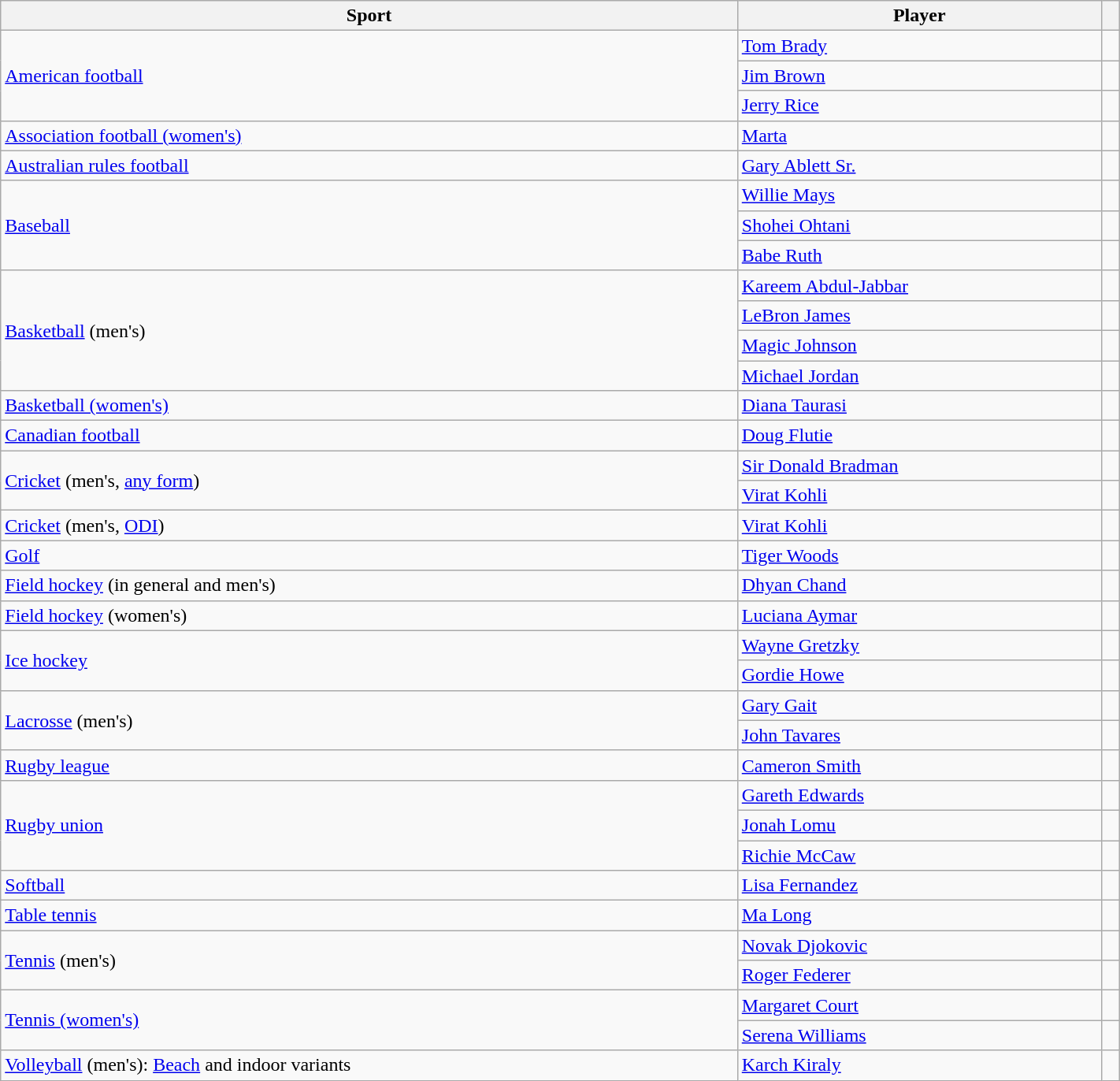<table class="wikitable mw-uncollapsed" style="width:75%;">
<tr>
<th>Sport</th>
<th>Player</th>
<th></th>
</tr>
<tr>
<td rowspan="3"><a href='#'>American football</a></td>
<td><a href='#'>Tom Brady</a></td>
<td></td>
</tr>
<tr>
<td><a href='#'>Jim Brown</a></td>
<td></td>
</tr>
<tr>
<td><a href='#'>Jerry Rice</a></td>
<td></td>
</tr>
<tr>
<td><a href='#'>Association football (women's)</a></td>
<td><a href='#'>Marta</a></td>
<td></td>
</tr>
<tr>
<td><a href='#'>Australian rules football</a></td>
<td><a href='#'>Gary Ablett Sr.</a></td>
<td></td>
</tr>
<tr>
<td rowspan="3"><a href='#'>Baseball</a></td>
<td><a href='#'>Willie Mays</a></td>
<td></td>
</tr>
<tr>
<td><a href='#'>Shohei Ohtani</a></td>
<td></td>
</tr>
<tr>
<td><a href='#'>Babe Ruth</a></td>
<td></td>
</tr>
<tr>
<td rowspan="4"><a href='#'>Basketball</a> (men's)</td>
<td><a href='#'>Kareem Abdul-Jabbar</a></td>
<td></td>
</tr>
<tr>
<td><a href='#'>LeBron James</a></td>
<td></td>
</tr>
<tr>
<td><a href='#'>Magic Johnson</a></td>
<td></td>
</tr>
<tr>
<td><a href='#'>Michael Jordan</a></td>
<td></td>
</tr>
<tr>
<td><a href='#'>Basketball (women's)</a></td>
<td><a href='#'>Diana Taurasi</a></td>
<td></td>
</tr>
<tr>
<td><a href='#'>Canadian football</a></td>
<td><a href='#'>Doug Flutie</a></td>
<td></td>
</tr>
<tr>
<td rowspan="2"><a href='#'>Cricket</a> (men's, <a href='#'>any form</a>)</td>
<td><a href='#'>Sir Donald Bradman</a></td>
<td></td>
</tr>
<tr>
<td><a href='#'>Virat Kohli</a></td>
<td></td>
</tr>
<tr>
<td><a href='#'>Cricket</a> (men's, <a href='#'>ODI</a>)</td>
<td><a href='#'>Virat Kohli</a></td>
<td></td>
</tr>
<tr>
<td><a href='#'>Golf</a></td>
<td><a href='#'>Tiger Woods</a></td>
<td></td>
</tr>
<tr>
<td><a href='#'>Field hockey</a> (in general and men's)</td>
<td><a href='#'>Dhyan Chand</a></td>
<td></td>
</tr>
<tr>
<td><a href='#'>Field hockey</a> (women's)</td>
<td><a href='#'>Luciana Aymar</a></td>
<td></td>
</tr>
<tr>
<td rowspan="2"><a href='#'>Ice hockey</a></td>
<td><a href='#'>Wayne Gretzky</a></td>
<td></td>
</tr>
<tr>
<td><a href='#'>Gordie Howe</a></td>
<td></td>
</tr>
<tr>
<td rowspan="2"><a href='#'>Lacrosse</a> (men's)</td>
<td><a href='#'>Gary Gait</a></td>
<td></td>
</tr>
<tr>
<td><a href='#'>John Tavares</a></td>
<td></td>
</tr>
<tr>
<td><a href='#'>Rugby league</a></td>
<td><a href='#'>Cameron Smith</a></td>
<td></td>
</tr>
<tr>
<td rowspan="3"><a href='#'>Rugby union</a></td>
<td><a href='#'>Gareth Edwards</a></td>
<td></td>
</tr>
<tr>
<td><a href='#'>Jonah Lomu</a></td>
<td></td>
</tr>
<tr>
<td><a href='#'>Richie McCaw</a></td>
<td></td>
</tr>
<tr>
<td><a href='#'>Softball</a></td>
<td><a href='#'>Lisa Fernandez</a></td>
<td></td>
</tr>
<tr>
<td><a href='#'>Table tennis</a></td>
<td><a href='#'>Ma Long</a></td>
<td></td>
</tr>
<tr>
<td rowspan="2"><a href='#'>Tennis</a> (men's)</td>
<td><a href='#'>Novak Djokovic</a></td>
<td></td>
</tr>
<tr>
<td><a href='#'>Roger Federer</a></td>
<td></td>
</tr>
<tr>
<td rowspan="2"><a href='#'>Tennis (women's)</a></td>
<td><a href='#'>Margaret Court</a></td>
<td></td>
</tr>
<tr>
<td><a href='#'>Serena Williams</a></td>
<td></td>
</tr>
<tr>
<td><a href='#'>Volleyball</a> (men's): <a href='#'>Beach</a> and indoor variants</td>
<td><a href='#'>Karch Kiraly</a></td>
<td></td>
</tr>
</table>
